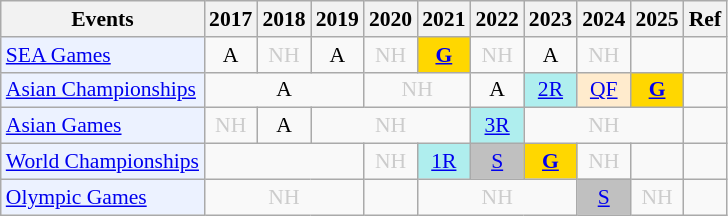<table class="wikitable" style="font-size: 90%; text-align:center">
<tr>
<th>Events</th>
<th>2017</th>
<th>2018</th>
<th>2019</th>
<th>2020</th>
<th>2021</th>
<th>2022</th>
<th>2023</th>
<th>2024</th>
<th>2025</th>
<th>Ref</th>
</tr>
<tr>
<td bgcolor="#ECF2FF"; align="left"><a href='#'>SEA Games</a></td>
<td>A</td>
<td style=color:#ccc>NH</td>
<td>A</td>
<td style=color:#ccc>NH</td>
<td bgcolor=gold><a href='#'><strong>G</strong></a></td>
<td style=color:#ccc>NH</td>
<td>A</td>
<td style=color:#ccc>NH</td>
<td></td>
<td></td>
</tr>
<tr>
<td bgcolor="#ECF2FF"; align="left"><a href='#'>Asian Championships</a></td>
<td colspan="3">A</td>
<td colspan="2" style=color:#ccc>NH</td>
<td>A</td>
<td bgcolor=AFEEEE><a href='#'>2R</a></td>
<td bgcolor=FFEBCD><a href='#'>QF</a></td>
<td bgcolor=gold><strong><a href='#'>G</a></strong></td>
<td></td>
</tr>
<tr>
<td bgcolor="#ECF2FF"; align="left"><a href='#'>Asian Games</a></td>
<td style=color:#ccc>NH</td>
<td>A</td>
<td colspan="3" style=color:#ccc>NH</td>
<td bgcolor=AFEEEE><a href='#'>3R</a></td>
<td colspan="3" style=color:#ccc>NH</td>
<td></td>
</tr>
<tr>
<td bgcolor="#ECF2FF"; align="left"><a href='#'>World Championships</a></td>
<td colspan="3"></td>
<td style=color:#ccc>NH</td>
<td bgcolor=AFEEEE><a href='#'>1R</a></td>
<td bgcolor=silver><a href='#'>S</a></td>
<td bgcolor=gold><a href='#'><strong>G</strong></a></td>
<td style=color:#ccc>NH</td>
<td></td>
<td></td>
</tr>
<tr>
<td bgcolor="#ECF2FF"; align="left"><a href='#'>Olympic Games</a></td>
<td colspan="3" style=color:#ccc>NH</td>
<td></td>
<td colspan="3" style=color:#ccc>NH</td>
<td bgcolor=silver><a href='#'>S</a></td>
<td style=color:#ccc>NH</td>
<td></td>
</tr>
</table>
